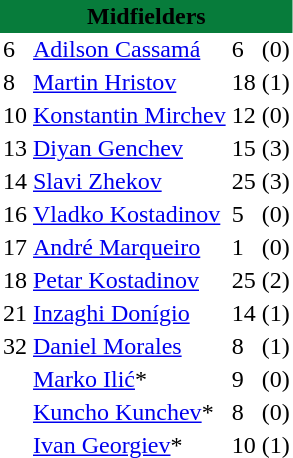<table class="toccolours" border="0" cellpadding="2" cellspacing="0" align=left style="margin:0.5em;">
<tr>
<th colspan="4" align="center" bgcolor="#077C3B"><span>Midfielders</span></th>
</tr>
<tr>
<td>6</td>
<td> <a href='#'>Adilson Cassamá</a></td>
<td>6</td>
<td>(0)</td>
</tr>
<tr>
<td>8</td>
<td> <a href='#'>Martin Hristov</a></td>
<td>18</td>
<td>(1)</td>
</tr>
<tr>
<td>10</td>
<td> <a href='#'>Konstantin Mirchev</a></td>
<td>12</td>
<td>(0)</td>
</tr>
<tr>
<td>13</td>
<td> <a href='#'>Diyan Genchev</a></td>
<td>15</td>
<td>(3)</td>
</tr>
<tr>
<td>14</td>
<td> <a href='#'>Slavi Zhekov</a></td>
<td>25</td>
<td>(3)</td>
</tr>
<tr>
<td>16</td>
<td> <a href='#'>Vladko Kostadinov</a></td>
<td>5</td>
<td>(0)</td>
</tr>
<tr>
<td>17</td>
<td> <a href='#'>André Marqueiro</a></td>
<td>1</td>
<td>(0)</td>
</tr>
<tr>
<td>18</td>
<td> <a href='#'>Petar Kostadinov</a></td>
<td>25</td>
<td>(2)</td>
</tr>
<tr>
<td>21</td>
<td> <a href='#'>Inzaghi Donígio</a></td>
<td>14</td>
<td>(1)</td>
</tr>
<tr>
<td>32</td>
<td> <a href='#'>Daniel Morales</a></td>
<td>8</td>
<td>(1)</td>
</tr>
<tr>
<td></td>
<td> <a href='#'>Marko Ilić</a>*</td>
<td>9</td>
<td>(0)</td>
</tr>
<tr>
<td></td>
<td> <a href='#'>Kuncho Kunchev</a>*</td>
<td>8</td>
<td>(0)</td>
</tr>
<tr>
<td></td>
<td> <a href='#'>Ivan Georgiev</a>*</td>
<td>10</td>
<td>(1)</td>
</tr>
<tr>
</tr>
</table>
